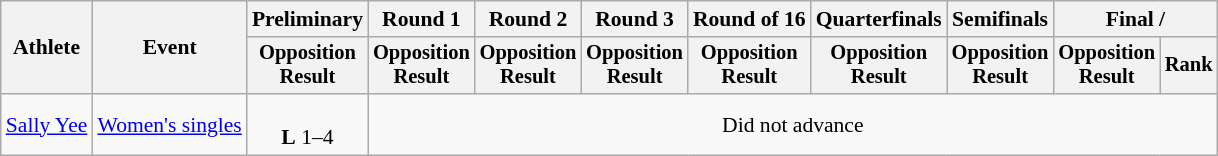<table class="wikitable" style="font-size:90%;">
<tr>
<th rowspan=2>Athlete</th>
<th rowspan=2>Event</th>
<th>Preliminary</th>
<th>Round 1</th>
<th>Round 2</th>
<th>Round 3</th>
<th>Round of 16</th>
<th>Quarterfinals</th>
<th>Semifinals</th>
<th colspan=2>Final / </th>
</tr>
<tr style="font-size:95%">
<th>Opposition<br>Result</th>
<th>Opposition<br>Result</th>
<th>Opposition<br>Result</th>
<th>Opposition<br>Result</th>
<th>Opposition<br>Result</th>
<th>Opposition<br>Result</th>
<th>Opposition<br>Result</th>
<th>Opposition<br>Result</th>
<th>Rank</th>
</tr>
<tr align=center>
<td align=left><a href='#'>Sally Yee</a></td>
<td align=left><a href='#'>Women's singles</a></td>
<td><br><strong>L</strong> 1–4</td>
<td colspan=8>Did not advance</td>
</tr>
</table>
